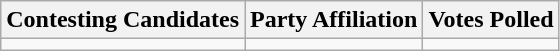<table class="wikitable sortable">
<tr>
<th>Contesting Candidates</th>
<th>Party Affiliation</th>
<th>Votes Polled</th>
</tr>
<tr>
<td></td>
<td></td>
<td></td>
</tr>
</table>
